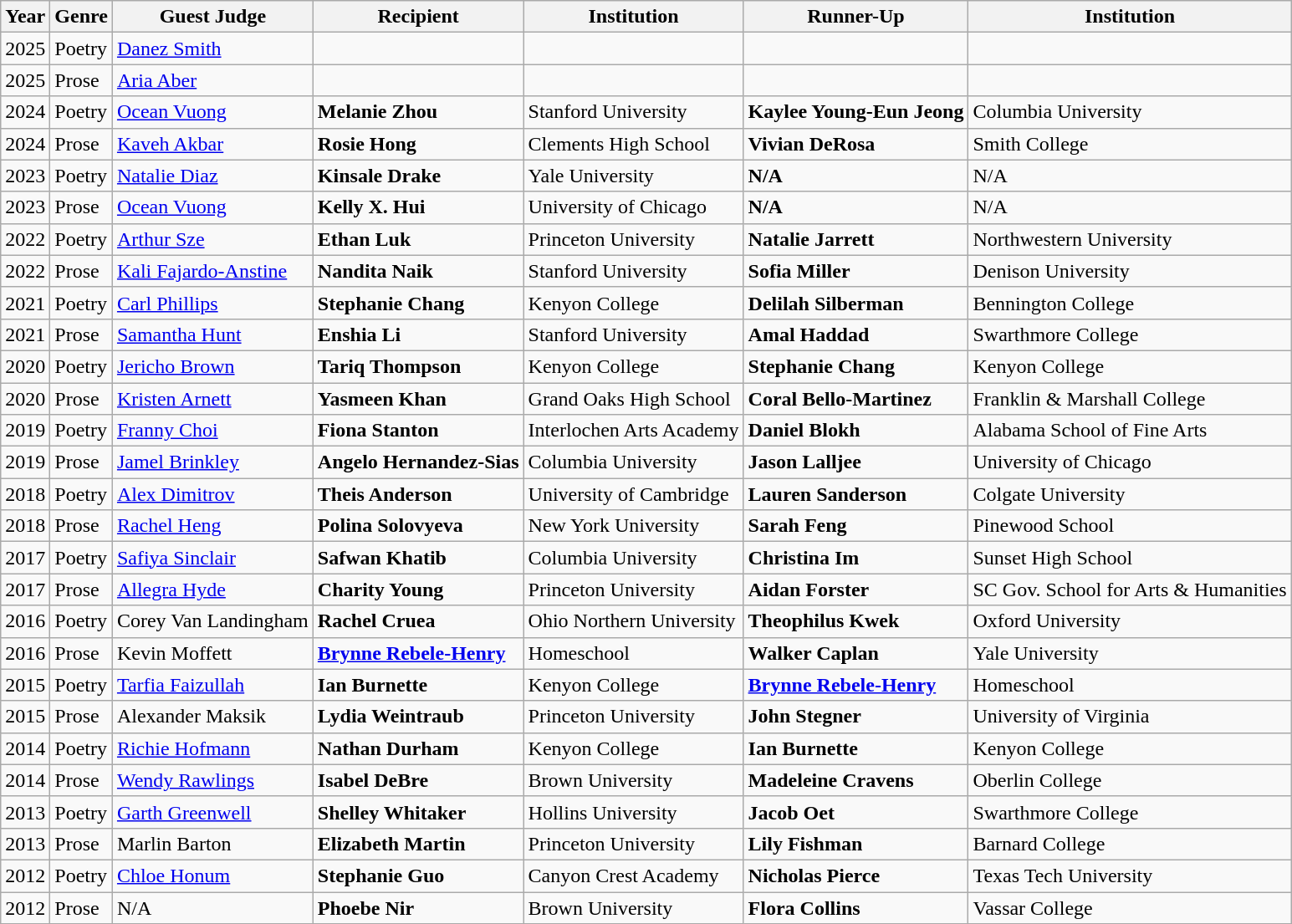<table class="wikitable">
<tr>
<th>Year</th>
<th>Genre</th>
<th>Guest Judge</th>
<th>Recipient</th>
<th>Institution</th>
<th>Runner-Up</th>
<th>Institution</th>
</tr>
<tr>
<td>2025</td>
<td>Poetry</td>
<td><a href='#'>Danez Smith</a></td>
<td></td>
<td></td>
<td></td>
<td></td>
</tr>
<tr>
<td>2025</td>
<td>Prose</td>
<td><a href='#'>Aria Aber</a></td>
<td></td>
<td></td>
<td></td>
<td></td>
</tr>
<tr>
<td>2024</td>
<td>Poetry</td>
<td><a href='#'>Ocean Vuong</a></td>
<td><strong>Melanie Zhou</strong></td>
<td>Stanford University</td>
<td><strong>Kaylee Young-Eun Jeong</strong></td>
<td>Columbia University</td>
</tr>
<tr>
<td>2024</td>
<td>Prose</td>
<td><a href='#'>Kaveh Akbar</a></td>
<td><strong>Rosie Hong</strong></td>
<td>Clements High School</td>
<td><strong>Vivian DeRosa</strong></td>
<td>Smith College</td>
</tr>
<tr>
<td>2023</td>
<td>Poetry</td>
<td><a href='#'>Natalie Diaz</a></td>
<td><strong>Kinsale Drake</strong></td>
<td>Yale University</td>
<td><strong>N/A</strong></td>
<td>N/A</td>
</tr>
<tr>
<td>2023</td>
<td>Prose</td>
<td><a href='#'>Ocean Vuong</a></td>
<td><strong>Kelly X. Hui</strong></td>
<td>University of Chicago</td>
<td><strong>N/A</strong></td>
<td>N/A</td>
</tr>
<tr>
<td>2022</td>
<td>Poetry</td>
<td><a href='#'>Arthur Sze</a></td>
<td><strong>Ethan Luk</strong></td>
<td>Princeton University</td>
<td><strong>Natalie Jarrett</strong></td>
<td>Northwestern University</td>
</tr>
<tr>
<td>2022</td>
<td>Prose</td>
<td><a href='#'>Kali Fajardo-Anstine</a></td>
<td><strong>Nandita Naik</strong></td>
<td>Stanford University</td>
<td><strong>Sofia Miller</strong></td>
<td>Denison University</td>
</tr>
<tr>
<td>2021</td>
<td>Poetry</td>
<td><a href='#'>Carl Phillips</a></td>
<td><strong>Stephanie Chang</strong></td>
<td>Kenyon College</td>
<td><strong>Delilah Silberman</strong></td>
<td>Bennington College</td>
</tr>
<tr>
<td>2021</td>
<td>Prose</td>
<td><a href='#'>Samantha Hunt</a></td>
<td><strong>Enshia Li</strong></td>
<td>Stanford University</td>
<td><strong>Amal Haddad</strong></td>
<td>Swarthmore College</td>
</tr>
<tr>
<td>2020</td>
<td>Poetry</td>
<td><a href='#'>Jericho Brown</a></td>
<td><strong>Tariq Thompson</strong></td>
<td>Kenyon College</td>
<td><strong>Stephanie Chang</strong></td>
<td>Kenyon College</td>
</tr>
<tr>
<td>2020</td>
<td>Prose</td>
<td><a href='#'>Kristen Arnett</a></td>
<td><strong>Yasmeen Khan</strong></td>
<td>Grand Oaks High School</td>
<td><strong>Coral Bello-Martinez</strong></td>
<td>Franklin & Marshall College</td>
</tr>
<tr>
<td>2019</td>
<td>Poetry</td>
<td><a href='#'>Franny Choi</a></td>
<td><strong>Fiona Stanton</strong></td>
<td>Interlochen Arts Academy</td>
<td><strong>Daniel Blokh</strong></td>
<td>Alabama School of Fine Arts</td>
</tr>
<tr>
<td>2019</td>
<td>Prose</td>
<td><a href='#'>Jamel Brinkley</a></td>
<td><strong>Angelo Hernandez-Sias</strong></td>
<td>Columbia University</td>
<td><strong>Jason Lalljee</strong></td>
<td>University of Chicago</td>
</tr>
<tr>
<td>2018</td>
<td>Poetry</td>
<td><a href='#'>Alex Dimitrov</a></td>
<td><strong>Theis Anderson</strong></td>
<td>University of Cambridge</td>
<td><strong>Lauren Sanderson</strong></td>
<td>Colgate University</td>
</tr>
<tr>
<td>2018</td>
<td>Prose</td>
<td><a href='#'>Rachel Heng</a></td>
<td><strong>Polina Solovyeva</strong></td>
<td>New York University</td>
<td><strong>Sarah Feng</strong></td>
<td>Pinewood School</td>
</tr>
<tr>
<td>2017</td>
<td>Poetry</td>
<td><a href='#'>Safiya Sinclair</a></td>
<td><strong>Safwan Khatib</strong></td>
<td>Columbia University</td>
<td><strong>Christina Im</strong></td>
<td>Sunset High School</td>
</tr>
<tr>
<td>2017</td>
<td>Prose</td>
<td><a href='#'>Allegra Hyde</a></td>
<td><strong>Charity Young</strong></td>
<td>Princeton University</td>
<td><strong>Aidan Forster</strong></td>
<td>SC Gov. School for Arts & Humanities</td>
</tr>
<tr>
<td>2016</td>
<td>Poetry</td>
<td>Corey Van Landingham</td>
<td><strong>Rachel Cruea</strong></td>
<td>Ohio Northern University</td>
<td><strong>Theophilus Kwek</strong></td>
<td>Oxford University</td>
</tr>
<tr>
<td>2016</td>
<td>Prose</td>
<td>Kevin Moffett</td>
<td><strong><a href='#'>Brynne Rebele-Henry</a></strong></td>
<td>Homeschool</td>
<td><strong>Walker Caplan</strong></td>
<td>Yale University</td>
</tr>
<tr>
<td>2015</td>
<td>Poetry</td>
<td><a href='#'>Tarfia Faizullah</a></td>
<td><strong>Ian Burnette</strong></td>
<td>Kenyon College</td>
<td><strong><a href='#'>Brynne Rebele-Henry</a></strong></td>
<td>Homeschool</td>
</tr>
<tr>
<td>2015</td>
<td>Prose</td>
<td>Alexander Maksik</td>
<td><strong>Lydia Weintraub</strong></td>
<td>Princeton University</td>
<td><strong>John Stegner</strong></td>
<td>University of Virginia</td>
</tr>
<tr>
<td>2014</td>
<td>Poetry</td>
<td><a href='#'>Richie Hofmann</a></td>
<td><strong>Nathan Durham</strong></td>
<td>Kenyon College</td>
<td><strong>Ian Burnette</strong></td>
<td>Kenyon College</td>
</tr>
<tr>
<td>2014</td>
<td>Prose</td>
<td><a href='#'>Wendy Rawlings</a></td>
<td><strong>Isabel DeBre</strong></td>
<td>Brown University</td>
<td><strong>Madeleine Cravens</strong></td>
<td>Oberlin College</td>
</tr>
<tr>
<td>2013</td>
<td>Poetry</td>
<td><a href='#'>Garth Greenwell</a></td>
<td><strong>Shelley Whitaker</strong></td>
<td>Hollins University</td>
<td><strong>Jacob Oet</strong></td>
<td>Swarthmore College</td>
</tr>
<tr>
<td>2013</td>
<td>Prose</td>
<td>Marlin Barton</td>
<td><strong>Elizabeth Martin</strong></td>
<td>Princeton University</td>
<td><strong>Lily Fishman</strong></td>
<td>Barnard College</td>
</tr>
<tr>
<td>2012</td>
<td>Poetry</td>
<td><a href='#'>Chloe Honum</a></td>
<td><strong>Stephanie Guo</strong></td>
<td>Canyon Crest Academy</td>
<td><strong>Nicholas Pierce</strong></td>
<td>Texas Tech University</td>
</tr>
<tr>
<td>2012</td>
<td>Prose</td>
<td>N/A</td>
<td><strong>Phoebe Nir</strong></td>
<td>Brown University</td>
<td><strong>Flora Collins</strong></td>
<td>Vassar College</td>
</tr>
</table>
